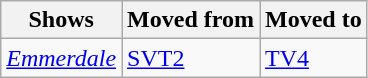<table class="wikitable">
<tr>
<th>Shows</th>
<th>Moved from</th>
<th>Moved to</th>
</tr>
<tr>
<td> <em><a href='#'>Emmerdale</a></em></td>
<td><a href='#'>SVT2</a></td>
<td><a href='#'>TV4</a></td>
</tr>
</table>
